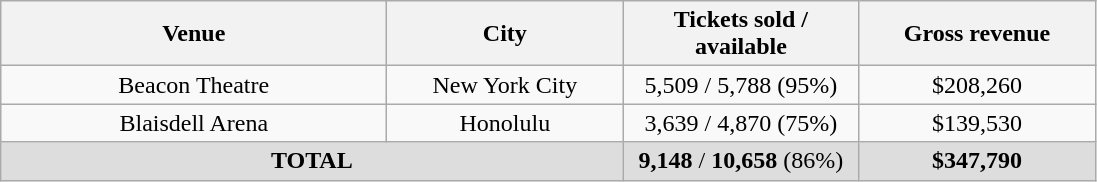<table class="wikitable" style="text-align:center">
<tr>
<th style="width:250px;">Venue</th>
<th style="width:150px;">City</th>
<th style="width:150px;">Tickets sold / available</th>
<th style="width:150px;">Gross revenue</th>
</tr>
<tr>
<td>Beacon Theatre</td>
<td>New York City</td>
<td>5,509 / 5,788 (95%)</td>
<td>$208,260</td>
</tr>
<tr>
<td>Blaisdell Arena</td>
<td>Honolulu</td>
<td>3,639 / 4,870 (75%)</td>
<td>$139,530</td>
</tr>
<tr style="background:#ddd;">
<td align="center" colspan="2"><strong>TOTAL</strong></td>
<td align="center"><strong>9,148</strong> / <strong>10,658</strong> (86%)</td>
<td align="center"><strong>$347,790</strong></td>
</tr>
</table>
